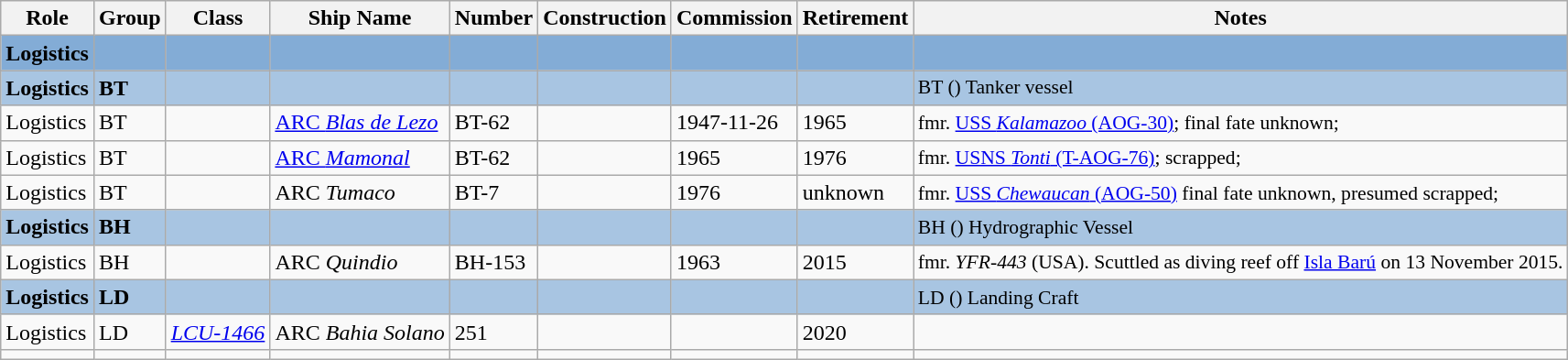<table class="wikitable collapsible sortable " style="min-width:50%;">
<tr>
<th>Role</th>
<th>Group</th>
<th>Class</th>
<th>Ship Name</th>
<th>Number</th>
<th>Construction</th>
<th>Commission</th>
<th>Retirement</th>
<th class="unsortable">Notes</th>
</tr>
<tr style="background:#83ACD6;font-weight:bold;"          >
<td>Logistics</td>
<td></td>
<td></td>
<td></td>
<td></td>
<td></td>
<td></td>
<td></td>
<td></td>
</tr>
<tr style="background:#A8C5E2;font-weight:bold;"         >
<td>Logistics</td>
<td>BT</td>
<td></td>
<td></td>
<td></td>
<td></td>
<td></td>
<td></td>
<td style="font-size:0.9em; font-weight:normal">BT () Tanker vessel</td>
</tr>
<tr>
<td>Logistics</td>
<td>BT</td>
<td></td>
<td><a href='#'>ARC <em>Blas de Lezo</em></a></td>
<td>BT-62</td>
<td style="white-space:nowrap"></td>
<td>1947-11-26</td>
<td>1965</td>
<td style="font-size:0.9em">fmr. <a href='#'>USS <em>Kalamazoo</em> (AOG-30)</a>; final fate unknown; </td>
</tr>
<tr>
<td>Logistics</td>
<td>BT</td>
<td></td>
<td><a href='#'>ARC <em>Mamonal</em></a></td>
<td>BT-62</td>
<td></td>
<td>1965</td>
<td>1976</td>
<td style="font-size:0.9em">fmr. <a href='#'>USNS <em>Tonti</em> (T-AOG-76)</a>; scrapped; </td>
</tr>
<tr>
<td>Logistics</td>
<td>BT</td>
<td></td>
<td>ARC <em>Tumaco</em></td>
<td>BT-7</td>
<td></td>
<td>1976</td>
<td>unknown</td>
<td style="font-size:0.9em">fmr. <a href='#'>USS <em>Chewaucan</em> (AOG-50)</a> final fate unknown, presumed scrapped; </td>
</tr>
<tr style="background:#A8C5E2;font-weight:bold;"         >
<td>Logistics</td>
<td>BH</td>
<td></td>
<td></td>
<td></td>
<td></td>
<td></td>
<td></td>
<td style="font-size:0.9em; font-weight:normal">BH () Hydrographic Vessel</td>
</tr>
<tr>
<td>Logistics</td>
<td>BH</td>
<td></td>
<td>ARC <em>Quindio</em></td>
<td>BH-153</td>
<td></td>
<td>1963</td>
<td>2015</td>
<td style="font-size:0.9em">fmr. <em>YFR-443</em> (USA). Scuttled as diving reef off <a href='#'>Isla Barú</a> on 13 November 2015.</td>
</tr>
<tr style="background:#A8C5E2;font-weight:bold;"         >
<td>Logistics</td>
<td>LD</td>
<td></td>
<td></td>
<td></td>
<td></td>
<td></td>
<td></td>
<td style="font-size:0.9em; font-weight:normal">LD () Landing Craft</td>
</tr>
<tr>
<td>Logistics</td>
<td>LD</td>
<td><a href='#'><em>LCU-1466</em></a></td>
<td>ARC <em>Bahia Solano</em></td>
<td>251</td>
<td></td>
<td></td>
<td>2020</td>
<td></td>
</tr>
<tr>
<td></td>
<td></td>
<td></td>
<td></td>
<td></td>
<td></td>
<td></td>
<td style="font-size:0.9em"></td>
</tr>
</table>
